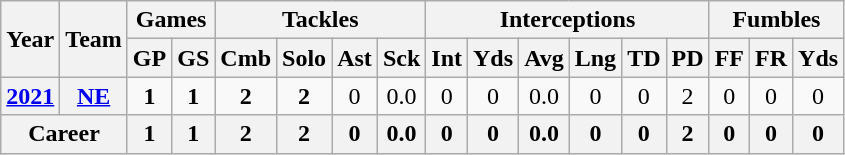<table class="wikitable" style="text-align:center;">
<tr>
<th rowspan="2">Year</th>
<th rowspan="2">Team</th>
<th colspan="2">Games</th>
<th colspan="4">Tackles</th>
<th colspan="6">Interceptions</th>
<th colspan="3">Fumbles</th>
</tr>
<tr>
<th>GP</th>
<th>GS</th>
<th>Cmb</th>
<th>Solo</th>
<th>Ast</th>
<th>Sck</th>
<th>Int</th>
<th>Yds</th>
<th>Avg</th>
<th>Lng</th>
<th>TD</th>
<th>PD</th>
<th>FF</th>
<th>FR</th>
<th>Yds</th>
</tr>
<tr>
<th><a href='#'>2021</a></th>
<th><a href='#'>NE</a></th>
<td><strong>1</strong></td>
<td><strong>1</strong></td>
<td><strong>2</strong></td>
<td><strong>2</strong></td>
<td>0</td>
<td>0.0</td>
<td>0</td>
<td>0</td>
<td>0.0</td>
<td>0</td>
<td>0</td>
<td>2</td>
<td>0</td>
<td>0</td>
<td>0</td>
</tr>
<tr>
<th colspan="2">Career</th>
<th>1</th>
<th>1</th>
<th>2</th>
<th>2</th>
<th>0</th>
<th>0.0</th>
<th>0</th>
<th>0</th>
<th>0.0</th>
<th>0</th>
<th>0</th>
<th>2</th>
<th>0</th>
<th>0</th>
<th>0</th>
</tr>
</table>
